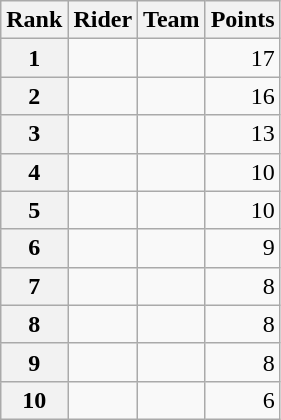<table class="wikitable" margin-bottom:0;">
<tr>
<th scope="col">Rank</th>
<th scope="col">Rider</th>
<th scope="col">Team</th>
<th scope="col">Points</th>
</tr>
<tr>
<th scope="row">1</th>
<td> </td>
<td></td>
<td align="right">17</td>
</tr>
<tr>
<th scope="row">2</th>
<td></td>
<td></td>
<td align="right">16</td>
</tr>
<tr>
<th scope="row">3</th>
<td></td>
<td></td>
<td align="right">13</td>
</tr>
<tr>
<th scope="row">4</th>
<td></td>
<td></td>
<td align="right">10</td>
</tr>
<tr>
<th scope="row">5</th>
<td></td>
<td></td>
<td align="right">10</td>
</tr>
<tr>
<th scope="row">6</th>
<td></td>
<td></td>
<td align="right">9</td>
</tr>
<tr>
<th scope="row">7</th>
<td></td>
<td></td>
<td align="right">8</td>
</tr>
<tr>
<th scope="row">8</th>
<td></td>
<td></td>
<td align="right">8</td>
</tr>
<tr>
<th scope="row">9</th>
<td></td>
<td></td>
<td align="right">8</td>
</tr>
<tr>
<th scope="row">10</th>
<td></td>
<td></td>
<td align="right">6</td>
</tr>
</table>
